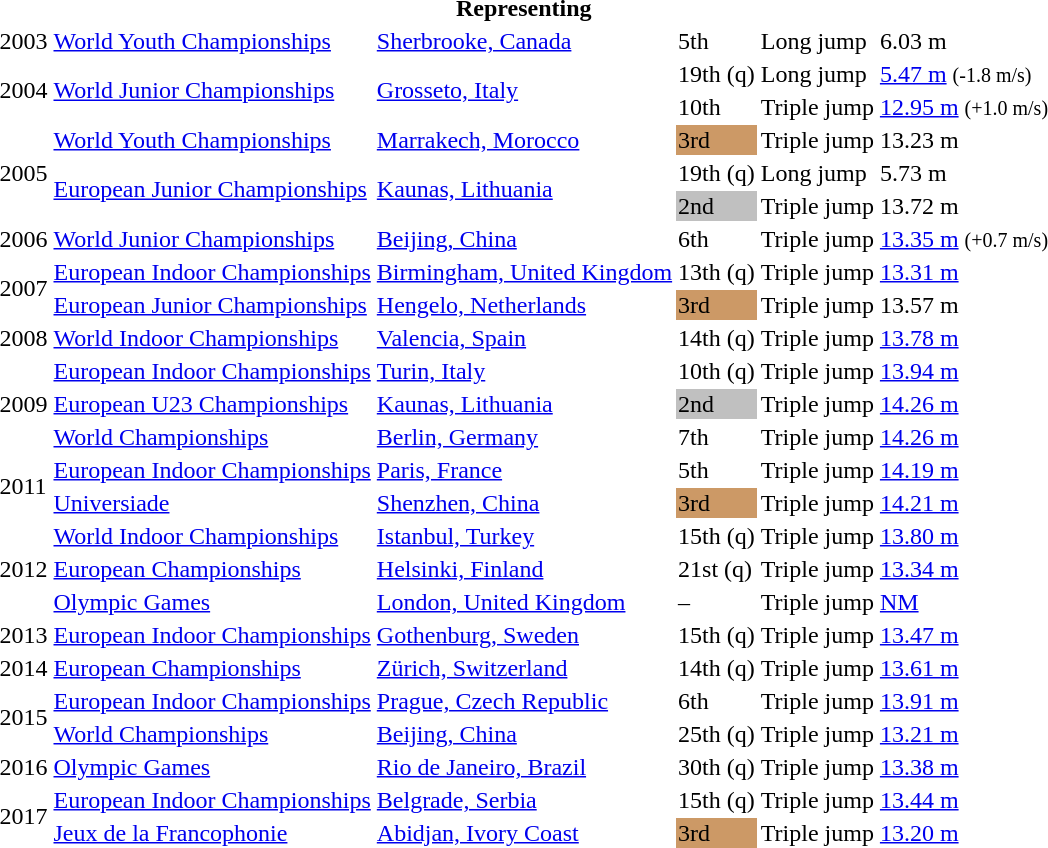<table>
<tr>
<th colspan="6">Representing </th>
</tr>
<tr>
<td>2003</td>
<td><a href='#'>World Youth Championships</a></td>
<td><a href='#'>Sherbrooke, Canada</a></td>
<td>5th</td>
<td>Long jump</td>
<td>6.03 m</td>
</tr>
<tr>
<td rowspan=2>2004</td>
<td rowspan=2><a href='#'>World Junior Championships</a></td>
<td rowspan=2><a href='#'>Grosseto, Italy</a></td>
<td>19th (q)</td>
<td>Long jump</td>
<td><a href='#'>5.47 m</a>  <small>(-1.8 m/s)</small></td>
</tr>
<tr>
<td>10th</td>
<td>Triple jump</td>
<td><a href='#'>12.95 m</a>  <small>(+1.0 m/s)</small></td>
</tr>
<tr>
<td rowspan=3>2005</td>
<td><a href='#'>World Youth Championships</a></td>
<td><a href='#'>Marrakech, Morocco</a></td>
<td bgcolor=cc9966>3rd</td>
<td>Triple jump</td>
<td>13.23 m</td>
</tr>
<tr>
<td rowspan=2><a href='#'>European Junior Championships</a></td>
<td rowspan=2><a href='#'>Kaunas, Lithuania</a></td>
<td>19th (q)</td>
<td>Long jump</td>
<td>5.73 m</td>
</tr>
<tr>
<td bgcolor=silver>2nd</td>
<td>Triple jump</td>
<td>13.72 m</td>
</tr>
<tr>
<td>2006</td>
<td><a href='#'>World Junior Championships</a></td>
<td><a href='#'>Beijing, China</a></td>
<td>6th</td>
<td>Triple jump</td>
<td><a href='#'>13.35 m</a>  <small>(+0.7 m/s)</small></td>
</tr>
<tr>
<td rowspan=2>2007</td>
<td><a href='#'>European Indoor Championships</a></td>
<td><a href='#'>Birmingham, United Kingdom</a></td>
<td>13th (q)</td>
<td>Triple jump</td>
<td><a href='#'>13.31 m</a></td>
</tr>
<tr>
<td><a href='#'>European Junior Championships</a></td>
<td><a href='#'>Hengelo, Netherlands</a></td>
<td bgcolor=cc9966>3rd</td>
<td>Triple jump</td>
<td>13.57 m</td>
</tr>
<tr>
<td>2008</td>
<td><a href='#'>World Indoor Championships</a></td>
<td><a href='#'>Valencia, Spain</a></td>
<td>14th (q)</td>
<td>Triple jump</td>
<td><a href='#'>13.78 m</a></td>
</tr>
<tr>
<td rowspan=3>2009</td>
<td><a href='#'>European Indoor Championships</a></td>
<td><a href='#'>Turin, Italy</a></td>
<td>10th (q)</td>
<td>Triple jump</td>
<td><a href='#'>13.94 m</a></td>
</tr>
<tr>
<td><a href='#'>European U23 Championships</a></td>
<td><a href='#'>Kaunas, Lithuania</a></td>
<td bgcolor=silver>2nd</td>
<td>Triple jump</td>
<td><a href='#'>14.26 m</a></td>
</tr>
<tr>
<td><a href='#'>World Championships</a></td>
<td><a href='#'>Berlin, Germany</a></td>
<td>7th</td>
<td>Triple jump</td>
<td><a href='#'>14.26 m</a></td>
</tr>
<tr>
<td rowspan=2>2011</td>
<td><a href='#'>European Indoor Championships</a></td>
<td><a href='#'>Paris, France</a></td>
<td>5th</td>
<td>Triple jump</td>
<td><a href='#'>14.19 m</a></td>
</tr>
<tr>
<td><a href='#'>Universiade</a></td>
<td><a href='#'>Shenzhen, China</a></td>
<td bgcolor=cc9966>3rd</td>
<td>Triple jump</td>
<td><a href='#'>14.21 m</a></td>
</tr>
<tr>
<td rowspan=3>2012</td>
<td><a href='#'>World Indoor Championships</a></td>
<td><a href='#'>Istanbul, Turkey</a></td>
<td>15th (q)</td>
<td>Triple jump</td>
<td><a href='#'>13.80 m</a></td>
</tr>
<tr>
<td><a href='#'>European Championships</a></td>
<td><a href='#'>Helsinki, Finland</a></td>
<td>21st (q)</td>
<td>Triple jump</td>
<td><a href='#'>13.34 m</a></td>
</tr>
<tr>
<td><a href='#'>Olympic Games</a></td>
<td><a href='#'>London, United Kingdom</a></td>
<td>–</td>
<td>Triple jump</td>
<td><a href='#'>NM</a></td>
</tr>
<tr>
<td>2013</td>
<td><a href='#'>European Indoor Championships</a></td>
<td><a href='#'>Gothenburg, Sweden</a></td>
<td>15th (q)</td>
<td>Triple jump</td>
<td><a href='#'>13.47 m</a></td>
</tr>
<tr>
<td>2014</td>
<td><a href='#'>European Championships</a></td>
<td><a href='#'>Zürich, Switzerland</a></td>
<td>14th (q)</td>
<td>Triple jump</td>
<td><a href='#'>13.61 m</a></td>
</tr>
<tr>
<td rowspan=2>2015</td>
<td><a href='#'>European Indoor Championships</a></td>
<td><a href='#'>Prague, Czech Republic</a></td>
<td>6th</td>
<td>Triple jump</td>
<td><a href='#'>13.91 m</a></td>
</tr>
<tr>
<td><a href='#'>World Championships</a></td>
<td><a href='#'>Beijing, China</a></td>
<td>25th (q)</td>
<td>Triple jump</td>
<td><a href='#'>13.21 m</a></td>
</tr>
<tr>
<td>2016</td>
<td><a href='#'>Olympic Games</a></td>
<td><a href='#'>Rio de Janeiro, Brazil</a></td>
<td>30th (q)</td>
<td>Triple jump</td>
<td><a href='#'>13.38 m</a></td>
</tr>
<tr>
<td rowspan=2>2017</td>
<td><a href='#'>European Indoor Championships</a></td>
<td><a href='#'>Belgrade, Serbia</a></td>
<td>15th (q)</td>
<td>Triple jump</td>
<td><a href='#'>13.44 m</a></td>
</tr>
<tr>
<td><a href='#'>Jeux de la Francophonie</a></td>
<td><a href='#'>Abidjan, Ivory Coast</a></td>
<td bgcolor=cc9966>3rd</td>
<td>Triple jump</td>
<td><a href='#'>13.20 m</a></td>
</tr>
</table>
